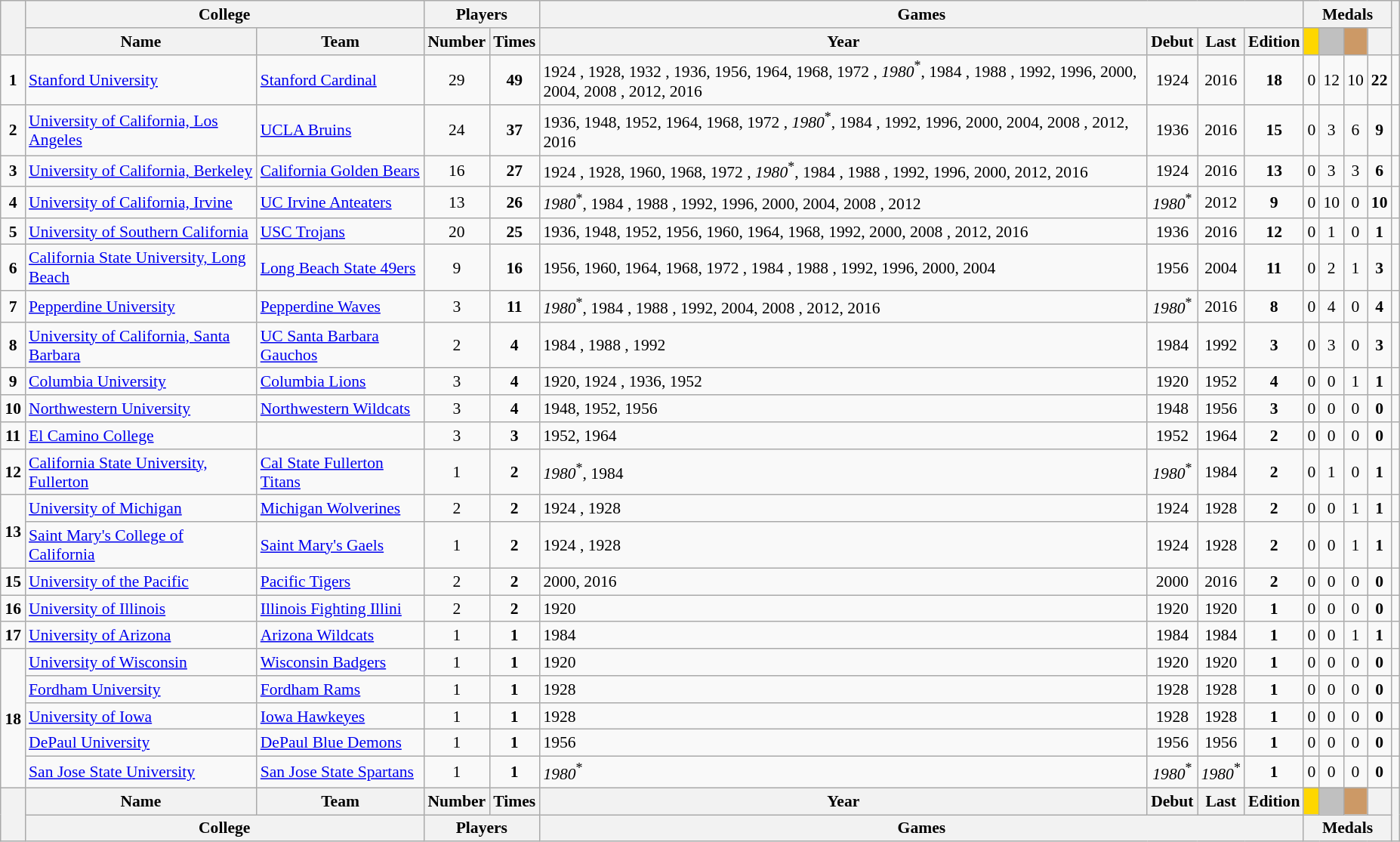<table class="wikitable sortable" style="text-align: center; font-size: 90%; margin-left: 1em;">
<tr>
<th rowspan="2"></th>
<th colspan="2">College</th>
<th colspan="2">Players</th>
<th colspan="4">Games</th>
<th colspan="4">Medals</th>
<th rowspan="2"></th>
</tr>
<tr>
<th>Name</th>
<th>Team</th>
<th>Number</th>
<th>Times</th>
<th>Year</th>
<th>Debut</th>
<th>Last</th>
<th>Edition</th>
<th style="background-color: gold;"></th>
<th style="background-color: silver;"></th>
<th style="background-color: #cc9966;"></th>
<th></th>
</tr>
<tr>
<td><strong>1</strong></td>
<td style="text-align: left;"><a href='#'>Stanford University</a></td>
<td style="text-align: left;"><a href='#'>Stanford Cardinal</a></td>
<td>29</td>
<td><strong>49</strong></td>
<td style="text-align: left;">1924 , 1928, 1932 , 1936, 1956, 1964, 1968, 1972 , <em>1980</em><sup>*</sup>, 1984 , 1988 , 1992, 1996, 2000, 2004, 2008 , 2012, 2016</td>
<td>1924</td>
<td>2016</td>
<td><strong>18</strong></td>
<td>0</td>
<td>12</td>
<td>10</td>
<td><strong>22</strong></td>
<td style="text-align: left;"></td>
</tr>
<tr>
<td><strong>2</strong></td>
<td style="text-align: left;"><a href='#'>University of California, Los Angeles</a></td>
<td style="text-align: left;"><a href='#'>UCLA Bruins</a></td>
<td>24</td>
<td><strong>37</strong></td>
<td style="text-align: left;">1936, 1948, 1952, 1964, 1968, 1972 , <em>1980</em><sup>*</sup>, 1984 , 1992, 1996, 2000, 2004, 2008 , 2012, 2016</td>
<td>1936</td>
<td>2016</td>
<td><strong>15</strong></td>
<td>0</td>
<td>3</td>
<td>6</td>
<td><strong>9</strong></td>
<td style="text-align: left;"></td>
</tr>
<tr>
<td><strong>3</strong></td>
<td style="text-align: left;"><a href='#'>University of California, Berkeley</a></td>
<td style="text-align: left;"><a href='#'>California Golden Bears</a></td>
<td>16</td>
<td><strong>27</strong></td>
<td style="text-align: left;">1924 , 1928, 1960, 1968, 1972 , <em>1980</em><sup>*</sup>, 1984 , 1988 , 1992, 1996, 2000, 2012, 2016</td>
<td>1924</td>
<td>2016</td>
<td><strong>13</strong></td>
<td>0</td>
<td>3</td>
<td>3</td>
<td><strong>6</strong></td>
<td style="text-align: left;"></td>
</tr>
<tr>
<td><strong>4</strong></td>
<td style="text-align: left;"><a href='#'>University of California, Irvine</a></td>
<td style="text-align: left;"><a href='#'>UC Irvine Anteaters</a></td>
<td>13</td>
<td><strong>26</strong></td>
<td style="text-align: left;"><em>1980</em><sup>*</sup>, 1984 , 1988 , 1992, 1996, 2000, 2004, 2008 , 2012</td>
<td><em>1980</em><sup>*</sup></td>
<td>2012</td>
<td><strong>9</strong></td>
<td>0</td>
<td>10</td>
<td>0</td>
<td><strong>10</strong></td>
<td style="text-align: left;"></td>
</tr>
<tr>
<td><strong>5</strong></td>
<td style="text-align: left;"><a href='#'>University of Southern California</a></td>
<td style="text-align: left;"><a href='#'>USC Trojans</a></td>
<td>20</td>
<td><strong>25</strong></td>
<td style="text-align: left;">1936, 1948, 1952, 1956, 1960, 1964, 1968, 1992, 2000, 2008 , 2012, 2016</td>
<td>1936</td>
<td>2016</td>
<td><strong>12</strong></td>
<td>0</td>
<td>1</td>
<td>0</td>
<td><strong>1</strong></td>
<td style="text-align: left;"></td>
</tr>
<tr>
<td><strong>6</strong></td>
<td style="text-align: left;"><a href='#'>California State University, Long Beach</a></td>
<td style="text-align: left;"><a href='#'>Long Beach State 49ers</a></td>
<td>9</td>
<td><strong>16</strong></td>
<td style="text-align: left;">1956, 1960, 1964, 1968, 1972 , 1984 , 1988 , 1992, 1996, 2000, 2004</td>
<td>1956</td>
<td>2004</td>
<td><strong>11</strong></td>
<td>0</td>
<td>2</td>
<td>1</td>
<td><strong>3</strong></td>
<td style="text-align: left;"></td>
</tr>
<tr>
<td><strong>7</strong></td>
<td style="text-align: left;"><a href='#'>Pepperdine University</a></td>
<td style="text-align: left;"><a href='#'>Pepperdine Waves</a></td>
<td>3</td>
<td><strong>11</strong></td>
<td style="text-align: left;"><em>1980</em><sup>*</sup>, 1984 , 1988 , 1992, 2004, 2008 , 2012, 2016</td>
<td><em>1980</em><sup>*</sup></td>
<td>2016</td>
<td><strong>8</strong></td>
<td>0</td>
<td>4</td>
<td>0</td>
<td><strong>4</strong></td>
<td style="text-align: left;"></td>
</tr>
<tr>
<td><strong>8</strong></td>
<td style="text-align: left;"><a href='#'>University of California, Santa Barbara</a></td>
<td style="text-align: left;"><a href='#'>UC Santa Barbara Gauchos</a></td>
<td>2</td>
<td><strong>4</strong></td>
<td style="text-align: left;">1984 , 1988 , 1992</td>
<td>1984</td>
<td>1992</td>
<td><strong>3</strong></td>
<td>0</td>
<td>3</td>
<td>0</td>
<td><strong>3</strong></td>
<td style="text-align: left;"></td>
</tr>
<tr>
<td><strong>9</strong></td>
<td style="text-align: left;"><a href='#'>Columbia University</a></td>
<td style="text-align: left;"><a href='#'>Columbia Lions</a></td>
<td>3</td>
<td><strong>4</strong></td>
<td style="text-align: left;">1920, 1924 , 1936, 1952</td>
<td>1920</td>
<td>1952</td>
<td><strong>4</strong></td>
<td>0</td>
<td>0</td>
<td>1</td>
<td><strong>1</strong></td>
<td style="text-align: left;"></td>
</tr>
<tr>
<td><strong>10</strong></td>
<td style="text-align: left;"><a href='#'>Northwestern University</a></td>
<td style="text-align: left;"><a href='#'>Northwestern Wildcats</a></td>
<td>3</td>
<td><strong>4</strong></td>
<td style="text-align: left;">1948, 1952, 1956</td>
<td>1948</td>
<td>1956</td>
<td><strong>3</strong></td>
<td>0</td>
<td>0</td>
<td>0</td>
<td><strong>0</strong></td>
<td style="text-align: left;"></td>
</tr>
<tr>
<td><strong>11</strong></td>
<td style="text-align: left;"><a href='#'>El Camino College</a></td>
<td style="text-align: left;"></td>
<td>3</td>
<td><strong>3</strong></td>
<td style="text-align: left;">1952, 1964</td>
<td>1952</td>
<td>1964</td>
<td><strong>2</strong></td>
<td>0</td>
<td>0</td>
<td>0</td>
<td><strong>0</strong></td>
<td style="text-align: left;"></td>
</tr>
<tr>
<td><strong>12</strong></td>
<td style="text-align: left;"><a href='#'>California State University, Fullerton</a></td>
<td style="text-align: left;"><a href='#'>Cal State Fullerton Titans</a></td>
<td>1</td>
<td><strong>2</strong></td>
<td style="text-align: left;"><em>1980</em><sup>*</sup>, 1984 </td>
<td><em>1980</em><sup>*</sup></td>
<td>1984</td>
<td><strong>2</strong></td>
<td>0</td>
<td>1</td>
<td>0</td>
<td><strong>1</strong></td>
<td style="text-align: left;"></td>
</tr>
<tr>
<td rowspan="2"><strong>13</strong></td>
<td style="text-align: left;"><a href='#'>University of Michigan</a></td>
<td style="text-align: left;"><a href='#'>Michigan Wolverines</a></td>
<td>2</td>
<td><strong>2</strong></td>
<td style="text-align: left;">1924 , 1928</td>
<td>1924</td>
<td>1928</td>
<td><strong>2</strong></td>
<td>0</td>
<td>0</td>
<td>1</td>
<td><strong>1</strong></td>
<td style="text-align: left;"></td>
</tr>
<tr>
<td style="text-align: left;"><a href='#'>Saint Mary's College of California</a></td>
<td style="text-align: left;"><a href='#'>Saint Mary's Gaels</a></td>
<td>1</td>
<td><strong>2</strong></td>
<td style="text-align: left;">1924 , 1928</td>
<td>1924</td>
<td>1928</td>
<td><strong>2</strong></td>
<td>0</td>
<td>0</td>
<td>1</td>
<td><strong>1</strong></td>
<td style="text-align: left;"></td>
</tr>
<tr>
<td><strong>15</strong></td>
<td style="text-align: left;"><a href='#'>University of the Pacific</a></td>
<td style="text-align: left;"><a href='#'>Pacific Tigers</a></td>
<td>2</td>
<td><strong>2</strong></td>
<td style="text-align: left;">2000, 2016</td>
<td>2000</td>
<td>2016</td>
<td><strong>2</strong></td>
<td>0</td>
<td>0</td>
<td>0</td>
<td><strong>0</strong></td>
<td style="text-align: left;"></td>
</tr>
<tr>
<td><strong>16</strong></td>
<td style="text-align: left;"><a href='#'>University of Illinois</a></td>
<td style="text-align: left;"><a href='#'>Illinois Fighting Illini</a></td>
<td>2</td>
<td><strong>2</strong></td>
<td style="text-align: left;">1920</td>
<td>1920</td>
<td>1920</td>
<td><strong>1</strong></td>
<td>0</td>
<td>0</td>
<td>0</td>
<td><strong>0</strong></td>
<td style="text-align: left;"></td>
</tr>
<tr>
<td><strong>17</strong></td>
<td style="text-align: left;"><a href='#'>University of Arizona</a></td>
<td style="text-align: left;"><a href='#'>Arizona Wildcats</a></td>
<td>1</td>
<td><strong>1</strong></td>
<td style="text-align: left;">1984 </td>
<td>1984</td>
<td>1984</td>
<td><strong>1</strong></td>
<td>0</td>
<td>0</td>
<td>1</td>
<td><strong>1</strong></td>
<td style="text-align: left;"></td>
</tr>
<tr>
<td rowspan="5"><strong>18</strong></td>
<td style="text-align: left;"><a href='#'>University of Wisconsin</a></td>
<td style="text-align: left;"><a href='#'>Wisconsin Badgers</a></td>
<td>1</td>
<td><strong>1</strong></td>
<td style="text-align: left;">1920</td>
<td>1920</td>
<td>1920</td>
<td><strong>1</strong></td>
<td>0</td>
<td>0</td>
<td>0</td>
<td><strong>0</strong></td>
<td style="text-align: left;"></td>
</tr>
<tr>
<td style="text-align: left;"><a href='#'>Fordham University</a></td>
<td style="text-align: left;"><a href='#'>Fordham Rams</a></td>
<td>1</td>
<td><strong>1</strong></td>
<td style="text-align: left;">1928</td>
<td>1928</td>
<td>1928</td>
<td><strong>1</strong></td>
<td>0</td>
<td>0</td>
<td>0</td>
<td><strong>0</strong></td>
<td style="text-align: left;"></td>
</tr>
<tr>
<td style="text-align: left;"><a href='#'>University of Iowa</a></td>
<td style="text-align: left;"><a href='#'>Iowa Hawkeyes</a></td>
<td>1</td>
<td><strong>1</strong></td>
<td style="text-align: left;">1928</td>
<td>1928</td>
<td>1928</td>
<td><strong>1</strong></td>
<td>0</td>
<td>0</td>
<td>0</td>
<td><strong>0</strong></td>
<td style="text-align: left;"></td>
</tr>
<tr>
<td style="text-align: left;"><a href='#'>DePaul University</a></td>
<td style="text-align: left;"><a href='#'>DePaul Blue Demons</a></td>
<td>1</td>
<td><strong>1</strong></td>
<td style="text-align: left;">1956</td>
<td>1956</td>
<td>1956</td>
<td><strong>1</strong></td>
<td>0</td>
<td>0</td>
<td>0</td>
<td><strong>0</strong></td>
<td style="text-align: left;"></td>
</tr>
<tr>
<td style="text-align: left;"><a href='#'>San Jose State University</a></td>
<td style="text-align: left;"><a href='#'>San Jose State Spartans</a></td>
<td>1</td>
<td><strong>1</strong></td>
<td style="text-align: left;"><em>1980</em><sup>*</sup></td>
<td><em>1980</em><sup>*</sup></td>
<td><em>1980</em><sup>*</sup></td>
<td><strong>1</strong></td>
<td>0</td>
<td>0</td>
<td>0</td>
<td><strong>0</strong></td>
<td style="text-align: left;"></td>
</tr>
<tr>
<th rowspan="2"></th>
<th>Name</th>
<th>Team</th>
<th>Number</th>
<th>Times</th>
<th>Year</th>
<th>Debut</th>
<th>Last</th>
<th>Edition</th>
<th style="background-color: gold;"></th>
<th style="background-color: silver;"></th>
<th style="background-color: #cc9966;"></th>
<th></th>
<th rowspan="2"></th>
</tr>
<tr>
<th colspan="2">College</th>
<th colspan="2">Players</th>
<th colspan="4">Games</th>
<th colspan="4">Medals</th>
</tr>
</table>
